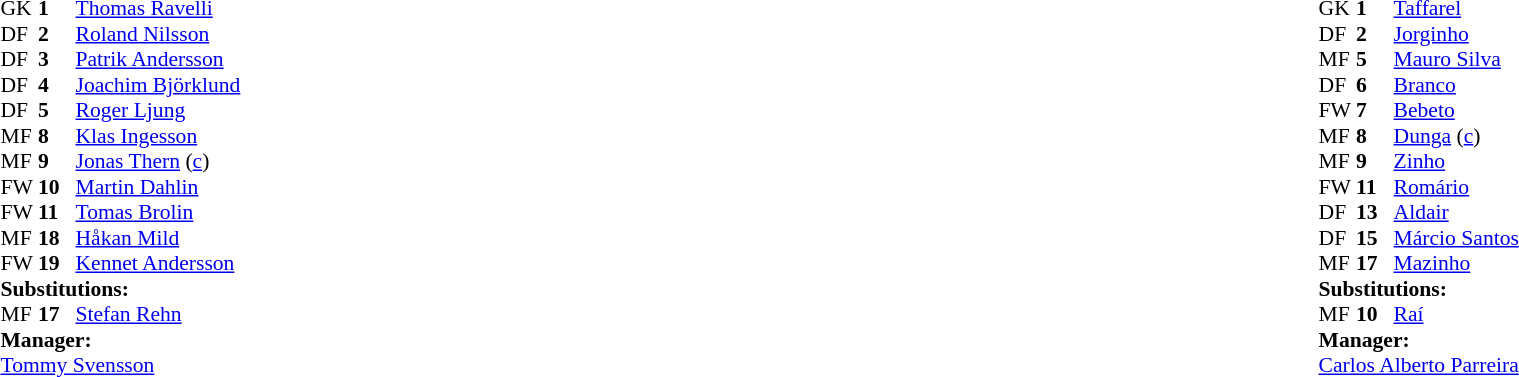<table width="100%">
<tr>
<td valign="top" width="50%"><br><table style="font-size: 90%" cellspacing="0" cellpadding="0">
<tr>
<th width="25"></th>
<th width="25"></th>
</tr>
<tr>
<td>GK</td>
<td><strong>1</strong></td>
<td><a href='#'>Thomas Ravelli</a></td>
</tr>
<tr>
<td>DF</td>
<td><strong>2</strong></td>
<td><a href='#'>Roland Nilsson</a></td>
</tr>
<tr>
<td>DF</td>
<td><strong>3</strong></td>
<td><a href='#'>Patrik Andersson</a></td>
</tr>
<tr>
<td>DF</td>
<td><strong>4</strong></td>
<td><a href='#'>Joachim Björklund</a></td>
</tr>
<tr>
<td>DF</td>
<td><strong>5</strong></td>
<td><a href='#'>Roger Ljung</a></td>
<td></td>
</tr>
<tr>
<td>MF</td>
<td><strong>8</strong></td>
<td><a href='#'>Klas Ingesson</a></td>
</tr>
<tr>
<td>MF</td>
<td><strong>9</strong></td>
<td><a href='#'>Jonas Thern</a> (<a href='#'>c</a>)</td>
<td></td>
</tr>
<tr>
<td>FW</td>
<td><strong>10</strong></td>
<td><a href='#'>Martin Dahlin</a></td>
<td></td>
<td></td>
</tr>
<tr>
<td>FW</td>
<td><strong>11</strong></td>
<td><a href='#'>Tomas Brolin</a></td>
<td></td>
</tr>
<tr>
<td>MF</td>
<td><strong>18</strong></td>
<td><a href='#'>Håkan Mild</a></td>
</tr>
<tr>
<td>FW</td>
<td><strong>19</strong></td>
<td><a href='#'>Kennet Andersson</a></td>
</tr>
<tr>
<td colspan=3><strong>Substitutions:</strong></td>
</tr>
<tr>
<td>MF</td>
<td><strong>17</strong></td>
<td><a href='#'>Stefan Rehn</a></td>
<td></td>
<td></td>
</tr>
<tr>
<td colspan=3><strong>Manager:</strong></td>
</tr>
<tr>
<td colspan="4"><a href='#'>Tommy Svensson</a></td>
</tr>
</table>
</td>
<td valign="top"></td>
<td valign="top" width="50%"><br><table style="font-size: 90%" cellspacing="0" cellpadding="0" align=center>
<tr>
<th width="25"></th>
<th width="25"></th>
</tr>
<tr>
<td>GK</td>
<td><strong>1</strong></td>
<td><a href='#'>Taffarel</a></td>
</tr>
<tr>
<td>DF</td>
<td><strong>2</strong></td>
<td><a href='#'>Jorginho</a></td>
</tr>
<tr>
<td>MF</td>
<td><strong>5</strong></td>
<td><a href='#'>Mauro Silva</a></td>
</tr>
<tr>
<td>DF</td>
<td><strong>6</strong></td>
<td><a href='#'>Branco</a></td>
</tr>
<tr>
<td>FW</td>
<td><strong>7</strong></td>
<td><a href='#'>Bebeto</a></td>
</tr>
<tr>
<td>MF</td>
<td><strong>8</strong></td>
<td><a href='#'>Dunga</a> (<a href='#'>c</a>)</td>
</tr>
<tr>
<td>MF</td>
<td><strong>9</strong></td>
<td><a href='#'>Zinho</a></td>
<td></td>
</tr>
<tr>
<td>FW</td>
<td><strong>11</strong></td>
<td><a href='#'>Romário</a></td>
</tr>
<tr>
<td>DF</td>
<td><strong>13</strong></td>
<td><a href='#'>Aldair</a></td>
</tr>
<tr>
<td>DF</td>
<td><strong>15</strong></td>
<td><a href='#'>Márcio Santos</a></td>
</tr>
<tr>
<td>MF</td>
<td><strong>17</strong></td>
<td><a href='#'>Mazinho</a></td>
<td></td>
<td></td>
</tr>
<tr>
<td colspan=3><strong>Substitutions:</strong></td>
</tr>
<tr>
<td>MF</td>
<td><strong>10</strong></td>
<td><a href='#'>Raí</a></td>
<td></td>
<td></td>
</tr>
<tr>
<td colspan=3><strong>Manager:</strong></td>
</tr>
<tr>
<td colspan="4"><a href='#'>Carlos Alberto Parreira</a></td>
</tr>
</table>
</td>
</tr>
</table>
